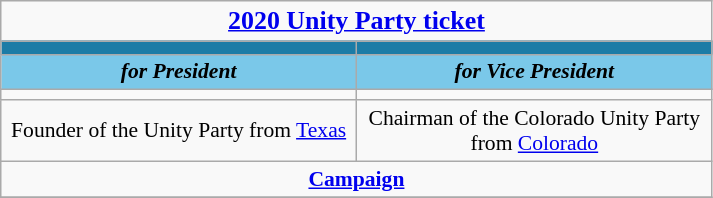<table class="wikitable" style="font-size:90%; text-align:center;">
<tr>
<td colspan=2><big><strong><a href='#'>2020 Unity Party ticket</a></strong></big></td>
</tr>
<tr>
<th style="font-size:135%; background:#1C7CA6"></th>
<th style="font-size:135%; background:#1C7CA6"></th>
</tr>
<tr style="background:#7AC8E9; font-size:100%">
<td><strong><em>for President</em></strong></td>
<td><strong><em>for Vice President</em></strong></td>
</tr>
<tr>
<td></td>
<td></td>
</tr>
<tr>
<td style=width:16em>Founder of the Unity Party from <a href='#'>Texas</a></td>
<td style=width:16em>Chairman of the Colorado Unity Party from <a href='#'>Colorado</a></td>
</tr>
<tr>
<td colspan=2><a href='#'><strong>Campaign</strong></a></td>
</tr>
<tr>
</tr>
</table>
